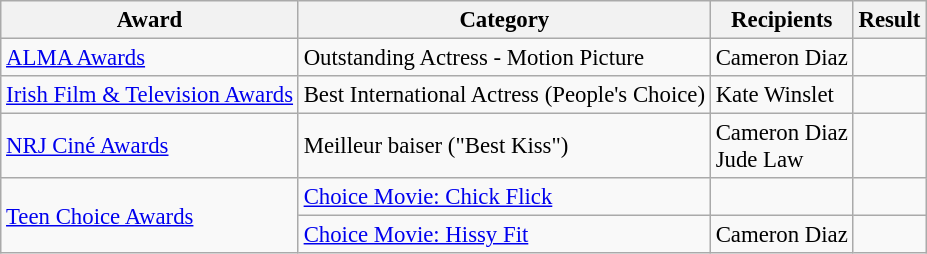<table class="wikitable" style="font-size: 95%;">
<tr>
<th>Award</th>
<th>Category</th>
<th>Recipients</th>
<th>Result</th>
</tr>
<tr>
<td><a href='#'>ALMA Awards</a></td>
<td>Outstanding Actress - Motion Picture</td>
<td>Cameron Diaz</td>
<td></td>
</tr>
<tr>
<td><a href='#'>Irish Film & Television Awards</a></td>
<td>Best International Actress (People's Choice)</td>
<td>Kate Winslet</td>
<td></td>
</tr>
<tr>
<td><a href='#'>NRJ Ciné Awards</a></td>
<td>Meilleur baiser ("Best Kiss")</td>
<td>Cameron Diaz <br> Jude Law</td>
<td></td>
</tr>
<tr>
<td rowspan="2"><a href='#'>Teen Choice Awards</a></td>
<td><a href='#'>Choice Movie: Chick Flick</a></td>
<td></td>
<td></td>
</tr>
<tr>
<td><a href='#'>Choice Movie: Hissy Fit</a></td>
<td>Cameron Diaz</td>
<td></td>
</tr>
</table>
